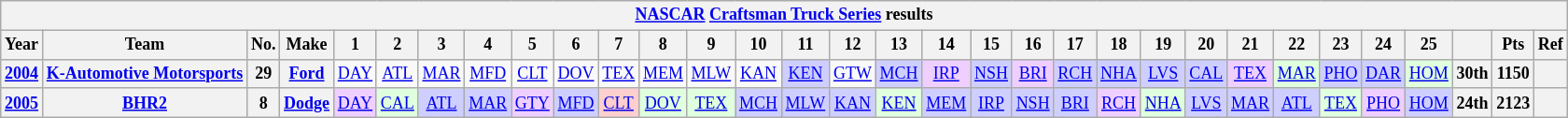<table class="wikitable" style="text-align:center; font-size:75%">
<tr>
<th colspan=45><a href='#'>NASCAR</a> <a href='#'>Craftsman Truck Series</a> results</th>
</tr>
<tr>
<th>Year</th>
<th>Team</th>
<th>No.</th>
<th>Make</th>
<th>1</th>
<th>2</th>
<th>3</th>
<th>4</th>
<th>5</th>
<th>6</th>
<th>7</th>
<th>8</th>
<th>9</th>
<th>10</th>
<th>11</th>
<th>12</th>
<th>13</th>
<th>14</th>
<th>15</th>
<th>16</th>
<th>17</th>
<th>18</th>
<th>19</th>
<th>20</th>
<th>21</th>
<th>22</th>
<th>23</th>
<th>24</th>
<th>25</th>
<th></th>
<th>Pts</th>
<th>Ref</th>
</tr>
<tr>
<th><a href='#'>2004</a></th>
<th><a href='#'>K-Automotive Motorsports</a></th>
<th>29</th>
<th><a href='#'>Ford</a></th>
<td><a href='#'>DAY</a></td>
<td><a href='#'>ATL</a></td>
<td><a href='#'>MAR</a></td>
<td><a href='#'>MFD</a></td>
<td><a href='#'>CLT</a></td>
<td><a href='#'>DOV</a></td>
<td><a href='#'>TEX</a></td>
<td><a href='#'>MEM</a></td>
<td><a href='#'>MLW</a></td>
<td><a href='#'>KAN</a></td>
<td style="background:#CFCFFF;"><a href='#'>KEN</a><br></td>
<td><a href='#'>GTW</a></td>
<td style="background:#CFCFFF;"><a href='#'>MCH</a><br></td>
<td style="background:#EFCFFF;"><a href='#'>IRP</a><br></td>
<td style="background:#CFCFFF;"><a href='#'>NSH</a><br></td>
<td style="background:#EFCFFF;"><a href='#'>BRI</a><br></td>
<td style="background:#CFCFFF;"><a href='#'>RCH</a><br></td>
<td style="background:#CFCFFF;"><a href='#'>NHA</a><br></td>
<td style="background:#CFCFFF;"><a href='#'>LVS</a><br></td>
<td style="background:#CFCFFF;"><a href='#'>CAL</a><br></td>
<td style="background:#EFCFFF;"><a href='#'>TEX</a><br></td>
<td style="background:#DFFFDF;"><a href='#'>MAR</a><br></td>
<td style="background:#CFCFFF;"><a href='#'>PHO</a><br></td>
<td style="background:#CFCFFF;"><a href='#'>DAR</a><br></td>
<td style="background:#DFFFDF;"><a href='#'>HOM</a><br></td>
<th>30th</th>
<th>1150</th>
<th></th>
</tr>
<tr>
<th><a href='#'>2005</a></th>
<th><a href='#'>BHR2</a></th>
<th>8</th>
<th><a href='#'>Dodge</a></th>
<td style="background:#EFCFFF;"><a href='#'>DAY</a><br></td>
<td style="background:#DFFFDF;"><a href='#'>CAL</a><br></td>
<td style="background:#CFCFFF;"><a href='#'>ATL</a><br></td>
<td style="background:#CFCFFF;"><a href='#'>MAR</a><br></td>
<td style="background:#EFCFFF;"><a href='#'>GTY</a><br></td>
<td style="background:#CFCFFF;"><a href='#'>MFD</a><br></td>
<td style="background:#FFCFCF;"><a href='#'>CLT</a><br></td>
<td style="background:#DFFFDF;"><a href='#'>DOV</a><br></td>
<td style="background:#DFFFDF;"><a href='#'>TEX</a><br></td>
<td style="background:#CFCFFF;"><a href='#'>MCH</a><br></td>
<td style="background:#CFCFFF;"><a href='#'>MLW</a><br></td>
<td style="background:#CFCFFF;"><a href='#'>KAN</a><br></td>
<td style="background:#DFFFDF;"><a href='#'>KEN</a><br></td>
<td style="background:#CFCFFF;"><a href='#'>MEM</a><br></td>
<td style="background:#CFCFFF;"><a href='#'>IRP</a><br></td>
<td style="background:#CFCFFF;"><a href='#'>NSH</a><br></td>
<td style="background:#CFCFFF;"><a href='#'>BRI</a><br></td>
<td style="background:#EFCFFF;"><a href='#'>RCH</a><br></td>
<td style="background:#DFFFDF;"><a href='#'>NHA</a><br></td>
<td style="background:#CFCFFF;"><a href='#'>LVS</a><br></td>
<td style="background:#CFCFFF;"><a href='#'>MAR</a><br></td>
<td style="background:#CFCFFF;"><a href='#'>ATL</a><br></td>
<td style="background:#DFFFDF;"><a href='#'>TEX</a><br></td>
<td style="background:#EFCFFF;"><a href='#'>PHO</a><br></td>
<td style="background:#CFCFFF;"><a href='#'>HOM</a><br></td>
<th>24th</th>
<th>2123</th>
<th></th>
</tr>
</table>
